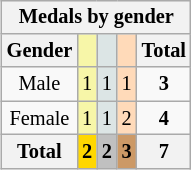<table class=wikitable style=font-size:85%;float:right;text-align:center>
<tr>
<th colspan=5>Medals by gender</th>
</tr>
<tr>
<th>Gender</th>
<td bgcolor=F7F6A8></td>
<td bgcolor=DCE5E5></td>
<td bgcolor=FFDAB9></td>
<th>Total</th>
</tr>
<tr>
<td>Male</td>
<td bgcolor=F7F6A8>1</td>
<td bgcolor=DCE5E5>1</td>
<td bgcolor=FFDAB9>1</td>
<td><strong>3</strong></td>
</tr>
<tr>
<td>Female</td>
<td bgcolor=F7F6A8>1</td>
<td bgcolor=DCE5E5>1</td>
<td bgcolor=FFDAB9>2</td>
<td><strong>4</strong></td>
</tr>
<tr>
<th>Total</th>
<th style=background:gold>2</th>
<th style=background:silver>2</th>
<th style=background:#c96>3</th>
<th>7</th>
</tr>
</table>
